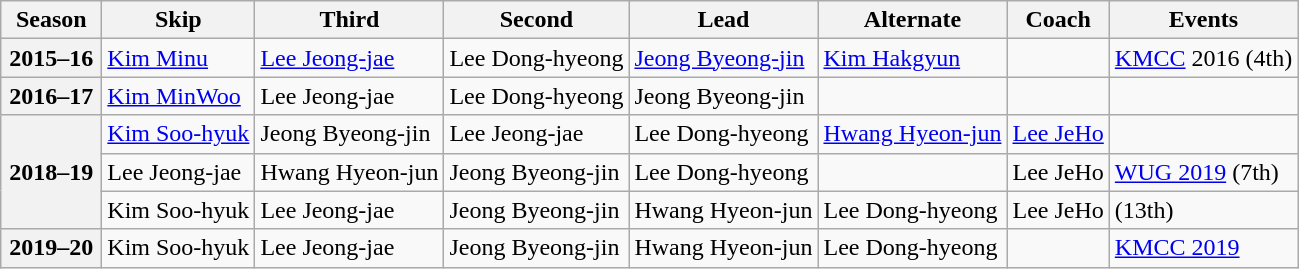<table class="wikitable">
<tr>
<th scope="col" width=60>Season</th>
<th scope="col">Skip</th>
<th scope="col">Third</th>
<th scope="col">Second</th>
<th scope="col">Lead</th>
<th scope="col">Alternate</th>
<th scope="col">Coach</th>
<th scope="col">Events</th>
</tr>
<tr>
<th scope="row">2015–16</th>
<td><a href='#'>Kim Minu</a></td>
<td><a href='#'>Lee Jeong-jae</a></td>
<td>Lee Dong-hyeong</td>
<td><a href='#'>Jeong Byeong-jin</a></td>
<td><a href='#'>Kim Hakgyun</a></td>
<td></td>
<td><a href='#'>KMCC</a> 2016 (4th)</td>
</tr>
<tr>
<th scope="row">2016–17</th>
<td><a href='#'>Kim MinWoo</a></td>
<td>Lee Jeong-jae</td>
<td>Lee Dong-hyeong</td>
<td>Jeong Byeong-jin</td>
<td></td>
<td></td>
<td></td>
</tr>
<tr>
<th scope="row" rowspan=3>2018–19</th>
<td><a href='#'>Kim Soo-hyuk</a></td>
<td>Jeong Byeong-jin</td>
<td>Lee Jeong-jae</td>
<td>Lee Dong-hyeong</td>
<td><a href='#'>Hwang Hyeon-jun</a></td>
<td><a href='#'>Lee JeHo</a></td>
<td> </td>
</tr>
<tr>
<td>Lee Jeong-jae</td>
<td>Hwang Hyeon-jun</td>
<td>Jeong Byeong-jin</td>
<td>Lee Dong-hyeong</td>
<td></td>
<td>Lee JeHo</td>
<td><a href='#'>WUG 2019</a> (7th)</td>
</tr>
<tr>
<td>Kim Soo-hyuk</td>
<td>Lee Jeong-jae</td>
<td>Jeong Byeong-jin</td>
<td>Hwang Hyeon-jun</td>
<td>Lee Dong-hyeong</td>
<td>Lee JeHo</td>
<td> (13th)</td>
</tr>
<tr>
<th scope="row">2019–20</th>
<td>Kim Soo-hyuk</td>
<td>Lee Jeong-jae</td>
<td>Jeong Byeong-jin</td>
<td>Hwang Hyeon-jun</td>
<td>Lee Dong-hyeong</td>
<td></td>
<td><a href='#'>KMCC 2019</a> </td>
</tr>
</table>
